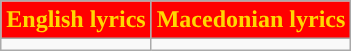<table class="wikitable">
<tr>
<th style="background-color:#FF0000;color:gold;">English lyrics</th>
<th style="background-color:#FF0000;color:gold;">Macedonian lyrics</th>
</tr>
<tr style="vertical-align:top;">
<td></td>
<td></td>
</tr>
</table>
